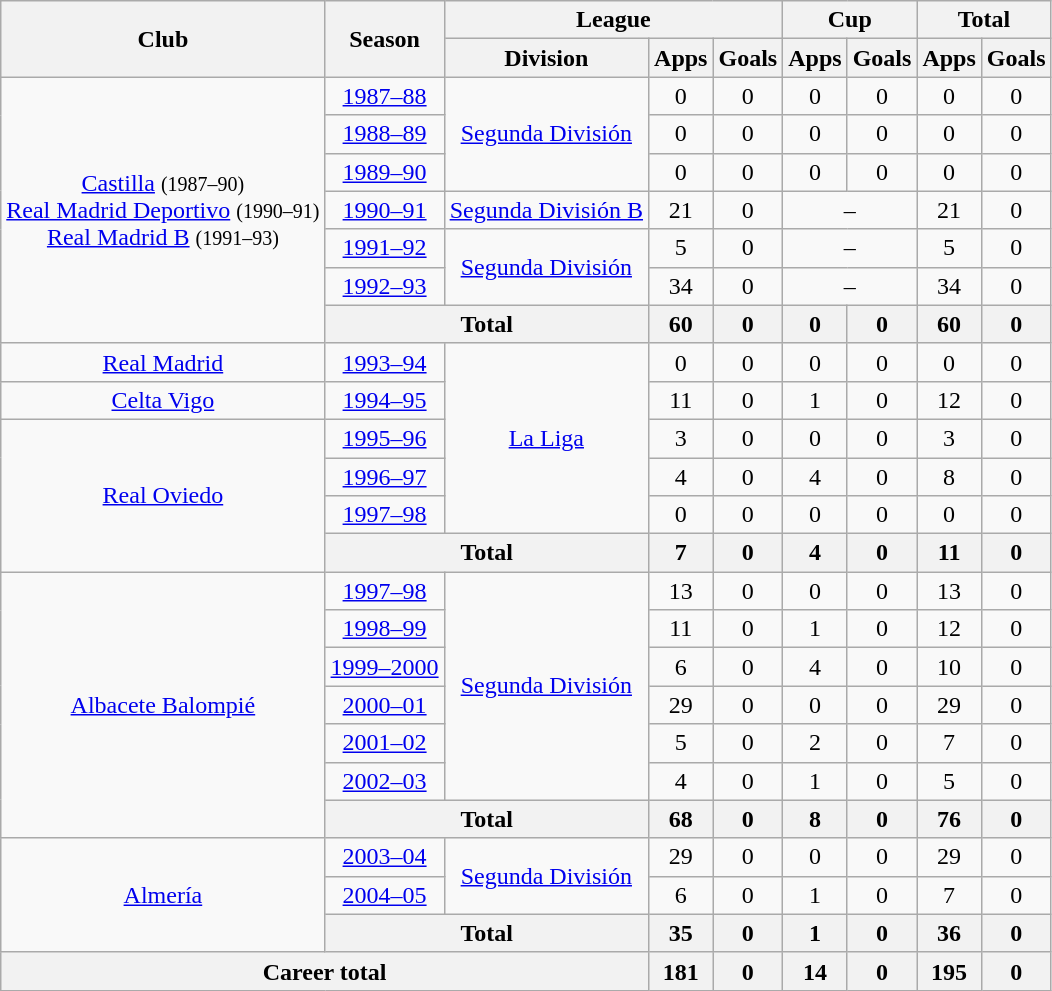<table class="wikitable" style="text-align: center;">
<tr>
<th rowspan="2">Club</th>
<th rowspan="2">Season</th>
<th colspan="3">League</th>
<th colspan="2">Cup</th>
<th colspan="2">Total</th>
</tr>
<tr>
<th>Division</th>
<th>Apps</th>
<th>Goals</th>
<th>Apps</th>
<th>Goals</th>
<th>Apps</th>
<th>Goals</th>
</tr>
<tr>
<td rowspan="7" valign="center"><a href='#'>Castilla</a> <small>(1987–90)</small><br><a href='#'>Real Madrid Deportivo</a> <small>(1990–91)</small><br><a href='#'>Real Madrid B</a> <small>(1991–93)</small></td>
<td><a href='#'>1987–88</a></td>
<td rowspan="3"><a href='#'>Segunda División</a></td>
<td>0</td>
<td>0</td>
<td>0</td>
<td>0</td>
<td>0</td>
<td>0</td>
</tr>
<tr>
<td><a href='#'>1988–89</a></td>
<td>0</td>
<td>0</td>
<td>0</td>
<td>0</td>
<td>0</td>
<td>0</td>
</tr>
<tr>
<td><a href='#'>1989–90</a></td>
<td>0</td>
<td>0</td>
<td>0</td>
<td>0</td>
<td>0</td>
<td>0</td>
</tr>
<tr>
<td><a href='#'>1990–91</a></td>
<td><a href='#'>Segunda División B</a></td>
<td>21</td>
<td>0</td>
<td colspan="2">–</td>
<td>21</td>
<td>0</td>
</tr>
<tr>
<td><a href='#'>1991–92</a></td>
<td rowspan="2"><a href='#'>Segunda División</a></td>
<td>5</td>
<td>0</td>
<td colspan="2">–</td>
<td>5</td>
<td>0</td>
</tr>
<tr>
<td><a href='#'>1992–93</a></td>
<td>34</td>
<td>0</td>
<td colspan="2">–</td>
<td>34</td>
<td>0</td>
</tr>
<tr>
<th colspan="2">Total</th>
<th>60</th>
<th>0</th>
<th>0</th>
<th>0</th>
<th>60</th>
<th>0</th>
</tr>
<tr>
<td valign="center"><a href='#'>Real Madrid</a></td>
<td><a href='#'>1993–94</a></td>
<td rowspan="5"><a href='#'>La Liga</a></td>
<td>0</td>
<td>0</td>
<td>0</td>
<td>0</td>
<td>0</td>
<td>0</td>
</tr>
<tr>
<td valign="center"><a href='#'>Celta Vigo</a></td>
<td><a href='#'>1994–95</a></td>
<td>11</td>
<td>0</td>
<td>1</td>
<td>0</td>
<td>12</td>
<td>0</td>
</tr>
<tr>
<td rowspan="4" valign="center"><a href='#'>Real Oviedo</a></td>
<td><a href='#'>1995–96</a></td>
<td>3</td>
<td>0</td>
<td>0</td>
<td>0</td>
<td>3</td>
<td>0</td>
</tr>
<tr>
<td><a href='#'>1996–97</a></td>
<td>4</td>
<td>0</td>
<td>4</td>
<td>0</td>
<td>8</td>
<td>0</td>
</tr>
<tr>
<td><a href='#'>1997–98</a></td>
<td>0</td>
<td>0</td>
<td>0</td>
<td>0</td>
<td>0</td>
<td>0</td>
</tr>
<tr>
<th colspan="2">Total</th>
<th>7</th>
<th>0</th>
<th>4</th>
<th>0</th>
<th>11</th>
<th>0</th>
</tr>
<tr>
<td rowspan="7" valign="center"><a href='#'>Albacete Balompié</a></td>
<td><a href='#'>1997–98</a></td>
<td rowspan="6"><a href='#'>Segunda División</a></td>
<td>13</td>
<td>0</td>
<td>0</td>
<td>0</td>
<td>13</td>
<td>0</td>
</tr>
<tr>
<td><a href='#'>1998–99</a></td>
<td>11</td>
<td>0</td>
<td>1</td>
<td>0</td>
<td>12</td>
<td>0</td>
</tr>
<tr>
<td><a href='#'>1999–2000</a></td>
<td>6</td>
<td>0</td>
<td>4</td>
<td>0</td>
<td>10</td>
<td>0</td>
</tr>
<tr>
<td><a href='#'>2000–01</a></td>
<td>29</td>
<td>0</td>
<td>0</td>
<td>0</td>
<td>29</td>
<td>0</td>
</tr>
<tr>
<td><a href='#'>2001–02</a></td>
<td>5</td>
<td>0</td>
<td>2</td>
<td>0</td>
<td>7</td>
<td>0</td>
</tr>
<tr>
<td><a href='#'>2002–03</a></td>
<td>4</td>
<td>0</td>
<td>1</td>
<td>0</td>
<td>5</td>
<td>0</td>
</tr>
<tr>
<th colspan="2">Total</th>
<th>68</th>
<th>0</th>
<th>8</th>
<th>0</th>
<th>76</th>
<th>0</th>
</tr>
<tr>
<td rowspan="3" valign="center"><a href='#'>Almería</a></td>
<td><a href='#'>2003–04</a></td>
<td rowspan="2"><a href='#'>Segunda División</a></td>
<td>29</td>
<td>0</td>
<td>0</td>
<td>0</td>
<td>29</td>
<td>0</td>
</tr>
<tr>
<td><a href='#'>2004–05</a></td>
<td>6</td>
<td>0</td>
<td>1</td>
<td>0</td>
<td>7</td>
<td>0</td>
</tr>
<tr>
<th colspan="2">Total</th>
<th>35</th>
<th>0</th>
<th>1</th>
<th>0</th>
<th>36</th>
<th>0</th>
</tr>
<tr>
<th colspan="3">Career total</th>
<th>181</th>
<th>0</th>
<th>14</th>
<th>0</th>
<th>195</th>
<th>0</th>
</tr>
</table>
